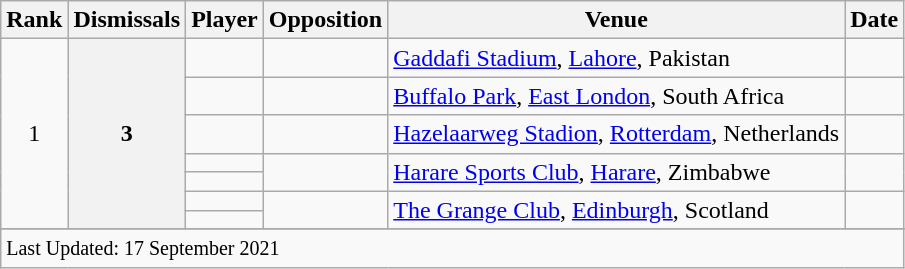<table class="wikitable plainrowheaders sortable">
<tr>
<th scope=col>Rank</th>
<th scope=col>Dismissals</th>
<th scope=col>Player</th>
<th scope=col>Opposition</th>
<th scope=col>Venue</th>
<th scope=col>Date</th>
</tr>
<tr>
<td align=center rowspan=7>1</td>
<th scope=row style=text-align:center; rowspan=7>3</th>
<td></td>
<td></td>
<td><a href='#'>Gaddafi Stadium</a>, <a href='#'>Lahore</a>, Pakistan</td>
<td></td>
</tr>
<tr>
<td></td>
<td></td>
<td><a href='#'>Buffalo Park</a>, <a href='#'>East London</a>, South Africa</td>
<td></td>
</tr>
<tr>
<td> </td>
<td></td>
<td><a href='#'>Hazelaarweg Stadion</a>, <a href='#'>Rotterdam</a>, Netherlands</td>
<td></td>
</tr>
<tr>
<td> </td>
<td rowspan=2></td>
<td rowspan=2><a href='#'>Harare Sports Club</a>, <a href='#'>Harare</a>, Zimbabwe</td>
<td rowspan=2></td>
</tr>
<tr>
<td> </td>
</tr>
<tr>
<td> </td>
<td rowspan=2></td>
<td rowspan=2><a href='#'>The Grange Club</a>, <a href='#'>Edinburgh</a>, Scotland</td>
<td rowspan=2></td>
</tr>
<tr>
<td> </td>
</tr>
<tr>
</tr>
<tr class=sortbottom>
<td colspan=6><small>Last Updated: 17 September 2021</small></td>
</tr>
</table>
